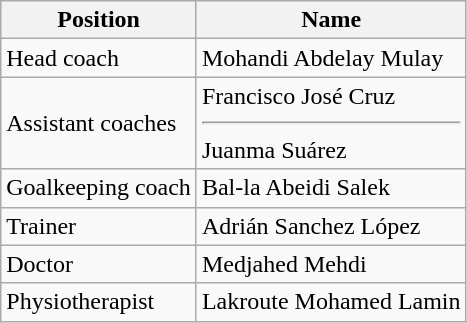<table class="wikitable">
<tr>
<th>Position</th>
<th>Name</th>
</tr>
<tr>
<td>Head coach</td>
<td> Mohandi Abdelay Mulay</td>
</tr>
<tr>
<td>Assistant coaches</td>
<td> Francisco José Cruz<hr> Juanma Suárez</td>
</tr>
<tr>
<td>Goalkeeping coach</td>
<td> Bal-la Abeidi Salek</td>
</tr>
<tr>
<td>Trainer</td>
<td> Adrián Sanchez López</td>
</tr>
<tr>
<td>Doctor</td>
<td> Medjahed Mehdi</td>
</tr>
<tr>
<td>Physiotherapist</td>
<td> Lakroute Mohamed Lamin</td>
</tr>
</table>
